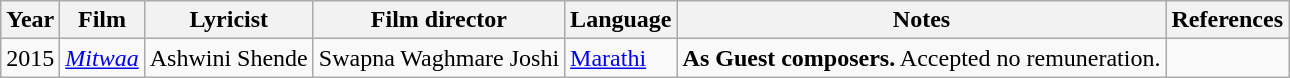<table class="wikitable">
<tr>
<th>Year</th>
<th>Film</th>
<th>Lyricist</th>
<th>Film director</th>
<th>Language</th>
<th>Notes</th>
<th>References</th>
</tr>
<tr>
<td>2015</td>
<td><em><a href='#'>Mitwaa</a></em></td>
<td>Ashwini Shende</td>
<td>Swapna Waghmare Joshi</td>
<td><a href='#'>Marathi</a></td>
<td><strong>As Guest composers.</strong> Accepted no remuneration.</td>
<td></td>
</tr>
</table>
